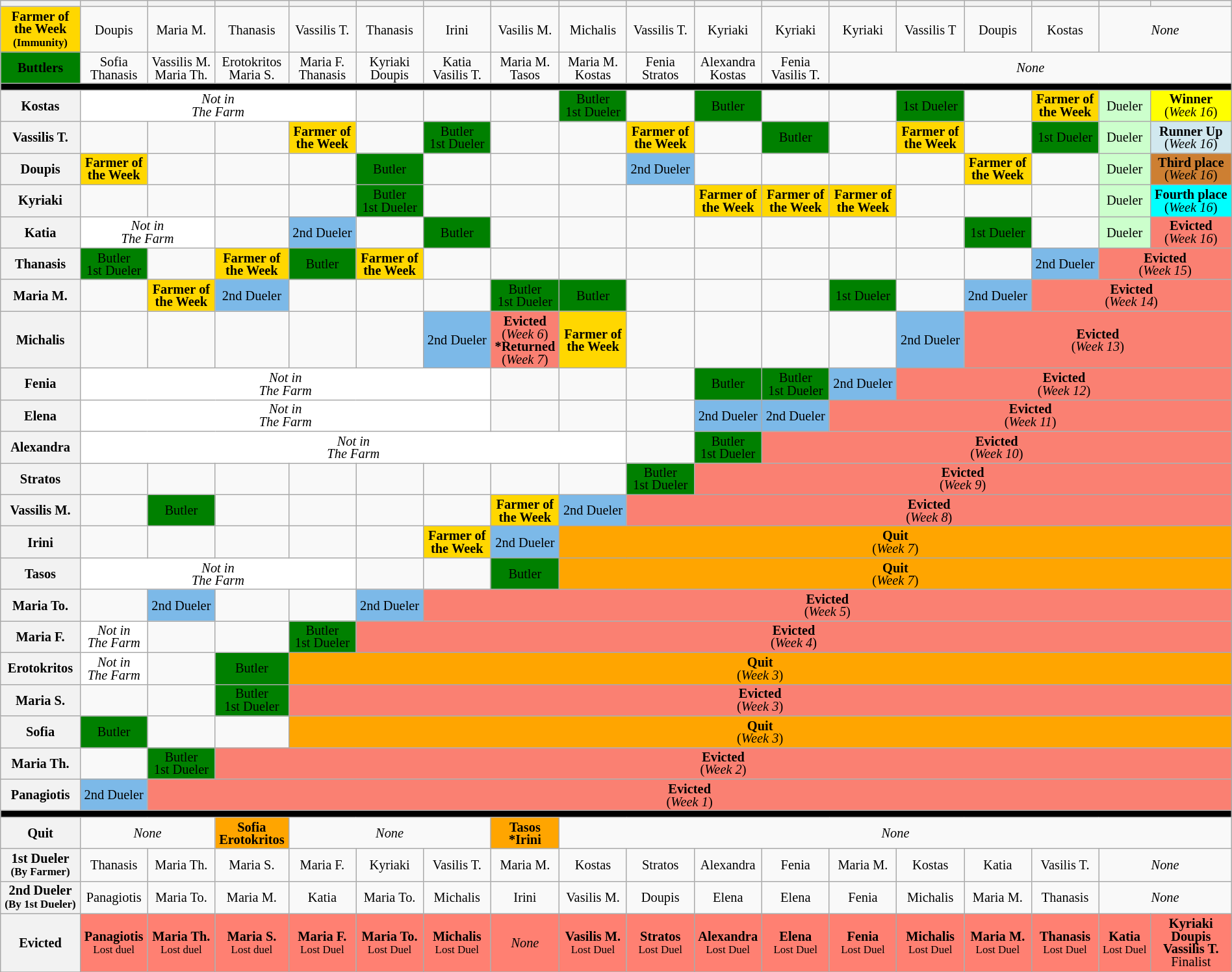<table class="wikitable nowrap" style="text-align:center; width:100%; font-size:85%; line-height:13px">
<tr>
<th></th>
<th></th>
<th></th>
<th></th>
<th></th>
<th></th>
<th></th>
<th></th>
<th></th>
<th></th>
<th></th>
<th></th>
<th></th>
<th></th>
<th></th>
<th></th>
<th></th>
<th></th>
</tr>
<tr>
<th style="background:gold;">Farmer of<br> the Week<br><small>(Immunity)</small></th>
<td>Doupis</td>
<td>Maria M.</td>
<td>Thanasis</td>
<td>Vassilis T.</td>
<td>Thanasis</td>
<td>Irini</td>
<td>Vasilis M.</td>
<td>Michalis</td>
<td>Vassilis T.</td>
<td>Kyriaki</td>
<td>Kyriaki</td>
<td>Kyriaki</td>
<td>Vassilis T</td>
<td>Doupis</td>
<td>Kostas</td>
<td colspan="2"><em>None</em></td>
</tr>
<tr>
<th style="background:green;">Buttlers</th>
<td>Sofia<br>Thanasis</td>
<td>Vassilis M.<br>Maria Th.</td>
<td>Erotokritos<br>Maria S.</td>
<td>Maria F.<br>Thanasis</td>
<td>Kyriaki<br>Doupis</td>
<td>Katia<br>Vasilis T.</td>
<td>Maria M.<br>Tasos</td>
<td>Maria M.<br>Kostas</td>
<td>Fenia<br>Stratos</td>
<td>Alexandra<br>Kostas</td>
<td>Fenia<br>Vasilis T.</td>
<td colspan="6"><em>None</em></td>
</tr>
<tr>
<th colspan="18" style="background:#000000;"></th>
</tr>
<tr>
<th>Kostas</th>
<td colspan="4" style="background:#FFFFFF; text-align:center;"><em>Not in<br>The Farm</em></td>
<td></td>
<td></td>
<td></td>
<td style="background:green;">Butler<br>1st Dueler</td>
<td></td>
<td style="background:green;">Butler</td>
<td></td>
<td></td>
<td style="background:green;">1st Dueler</td>
<td></td>
<td style="background:gold;"><strong>Farmer of<br>the Week</strong></td>
<td style="background:#cfc;">Dueler</td>
<td colspan="2" style="background:yellow; "><strong>Winner</strong> <br> (<em>Week 16</em>)</td>
</tr>
<tr>
<th>Vassilis T.</th>
<td></td>
<td></td>
<td></td>
<td style="background:gold;"><strong>Farmer of<br>the Week</strong></td>
<td></td>
<td style="background:green;">Butler<br>1st Dueler</td>
<td></td>
<td></td>
<td style="background:gold;"><strong>Farmer of<br>the Week</strong></td>
<td></td>
<td style="background:green;">Butler</td>
<td></td>
<td style="background:gold;"><strong>Farmer of<br>the Week</strong></td>
<td></td>
<td style="background:green;">1st Dueler</td>
<td style="background:#cfc;">Dueler</td>
<td colspan="2" style="background:#D1E8EF; "><strong>Runner Up</strong> <br> (<em>Week 16</em>)</td>
</tr>
<tr>
<th>Doupis</th>
<td style="background:gold;"><strong>Farmer of<br>the Week</strong></td>
<td></td>
<td></td>
<td></td>
<td style="background:green;">Butler</td>
<td></td>
<td></td>
<td></td>
<td style="background:#7CB9E8;">2nd Dueler</td>
<td></td>
<td></td>
<td></td>
<td></td>
<td style="background:gold;"><strong>Farmer of<br>the Week</strong></td>
<td></td>
<td style="background:#cfc;">Dueler</td>
<td colspan="2" style="background:#CD7F32; "><strong>Third place</strong> <br> (<em>Week 16</em>)</td>
</tr>
<tr>
<th>Kyriaki</th>
<td></td>
<td></td>
<td></td>
<td></td>
<td style="background:green;">Butler <br> 1st Dueler</td>
<td></td>
<td></td>
<td></td>
<td></td>
<td style="background:gold;"><strong>Farmer of<br>the Week</strong></td>
<td style="background:gold;"><strong>Farmer of<br>the Week</strong></td>
<td style="background:gold;"><strong>Farmer of<br>the Week</strong></td>
<td></td>
<td></td>
<td></td>
<td style="background:#cfc;">Dueler</td>
<td colspan="2" style="background:cyan; "><strong>Fourth place</strong> <br> (<em>Week 16</em>)</td>
</tr>
<tr>
<th>Katia</th>
<td colspan="2" style="background:#FFFFFF; text-align:center;"><em>Not in<br>The Farm</em></td>
<td></td>
<td style="background:#7CB9E8;">2nd Dueler</td>
<td></td>
<td style="background:green;">Butler</td>
<td></td>
<td></td>
<td></td>
<td></td>
<td></td>
<td></td>
<td></td>
<td style="background:green;">1st Dueler</td>
<td></td>
<td style="background:#cfc;">Dueler</td>
<td colspan="2" style="background:salmon; "><strong>Evicted</strong> <br> (<em>Week 16</em>)</td>
</tr>
<tr>
<th>Thanasis</th>
<td style="background:green;">Butler<br>1st Dueler</td>
<td></td>
<td style="background:gold;"><strong>Farmer of<br>the Week</strong></td>
<td style="background:green;">Butler<br></td>
<td style="background:gold;"><strong>Farmer of<br>the Week</strong></td>
<td></td>
<td></td>
<td></td>
<td></td>
<td></td>
<td></td>
<td></td>
<td></td>
<td></td>
<td style="background:#7CB9E8;">2nd Dueler</td>
<td colspan="2" style="background:salmon; "><strong>Evicted</strong> <br> (<em>Week 15</em>)</td>
</tr>
<tr>
<th>Maria M.</th>
<td></td>
<td style="background:gold;"><strong>Farmer of<br>the Week</strong></td>
<td style="background:#7CB9E8;">2nd Dueler</td>
<td></td>
<td></td>
<td></td>
<td style="background:green;">Butler<br>1st Dueler</td>
<td style="background:green;">Butler</td>
<td></td>
<td></td>
<td></td>
<td style="background:green;">1st Dueler</td>
<td></td>
<td style="background:#7CB9E8;">2nd Dueler</td>
<td colspan="3" style="background:salmon; "><strong>Evicted</strong> <br> (<em>Week 14</em>)</td>
</tr>
<tr>
<th>Michalis</th>
<td></td>
<td></td>
<td></td>
<td></td>
<td></td>
<td style="background:#7CB9E8;">2nd Dueler</td>
<td colspan="1" style="background:salmon; "><strong>Evicted</strong> <br> (<em>Week 6</em>) <br> <strong>*Returned</strong> <br> (<em>Week 7</em>)</td>
<td style="background:gold;"><strong>Farmer of<br>the Week</strong></td>
<td></td>
<td></td>
<td></td>
<td></td>
<td style="background:#7CB9E8;">2nd Dueler</td>
<td colspan="4" style="background:salmon; "><strong>Evicted</strong> <br> (<em>Week 13</em>)</td>
</tr>
<tr>
<th>Fenia</th>
<td colspan="6" style="background:#FFFFFF; text-align:center;"><em>Not in<br>The Farm</em></td>
<td></td>
<td></td>
<td></td>
<td style="background:green;">Butler</td>
<td style="background:green;">Butler<br>1st Dueler</td>
<td style="background:#7CB9E8;">2nd Dueler</td>
<td colspan="5" style="background:salmon; "><strong>Evicted</strong> <br> (<em>Week 12</em>)</td>
</tr>
<tr>
<th>Elena</th>
<td colspan="6" style="background:#FFFFFF; text-align:center;"><em>Not in<br>The Farm</em></td>
<td></td>
<td></td>
<td></td>
<td style="background:#7CB9E8;">2nd Dueler</td>
<td style="background:#7CB9E8;">2nd Dueler</td>
<td colspan="6" style="background:salmon; "><strong>Evicted</strong> <br> (<em>Week 11</em>)</td>
</tr>
<tr>
<th>Alexandra</th>
<td colspan="8" style="background:#FFFFFF; text-align:center;"><em>Not in<br>The Farm</em></td>
<td></td>
<td style="background:green;">Butler<br>1st Dueler</td>
<td colspan="7" style="background:salmon; "><strong>Evicted</strong> <br> (<em>Week 10</em>)</td>
</tr>
<tr>
<th>Stratos</th>
<td></td>
<td></td>
<td></td>
<td></td>
<td></td>
<td></td>
<td></td>
<td></td>
<td style="background:green;">Butler<br>1st Dueler</td>
<td colspan="8" style="background:salmon; "><strong>Evicted</strong> <br> (<em>Week 9</em>)</td>
</tr>
<tr>
<th>Vassilis M.</th>
<td></td>
<td style="background:green;">Butler</td>
<td></td>
<td></td>
<td></td>
<td></td>
<td style="background:gold;"><strong>Farmer of<br>the Week</strong></td>
<td style="background:#7CB9E8;">2nd Dueler</td>
<td colspan="9" style="background:salmon; "><strong>Evicted</strong> <br> (<em>Week 8</em>)</td>
</tr>
<tr>
<th>Irini</th>
<td></td>
<td></td>
<td></td>
<td></td>
<td></td>
<td style="background:gold;"><strong>Farmer of<br>the Week</strong></td>
<td style="background:#7CB9E8;">2nd Dueler</td>
<td colspan="10" style="background:#FFA500; text-align:center;"><strong>Quit</strong> <br> (<em>Week 7</em>)</td>
</tr>
<tr>
<th>Tasos</th>
<td colspan="4" style="background:#FFFFFF; text-align:center;"><em>Not in<br>The Farm</em></td>
<td></td>
<td></td>
<td style="background:green;">Butler</td>
<td colspan="10" style="background:#FFA500; text-align:center;"><strong>Quit</strong> <br> (<em>Week 7</em>)</td>
</tr>
<tr>
<th>Maria To.</th>
<td></td>
<td style="background:#7CB9E8;">2nd Dueler</td>
<td></td>
<td></td>
<td style="background:#7CB9E8;">2nd Dueler</td>
<td colspan="12" style="background:salmon; "><strong>Evicted</strong> <br> (<em>Week 5</em>)</td>
</tr>
<tr>
<th>Maria F.</th>
<td style="background:#FFFFFF; text-align:center;"><em>Not in<br>The Farm</em></td>
<td></td>
<td></td>
<td style="background:green;">Butler<br>1st Dueler</td>
<td colspan="13" style="background:salmon; "><strong>Evicted</strong> <br> (<em>Week 4</em>)</td>
</tr>
<tr>
<th>Erotokritos</th>
<td style="background:#FFFFFF; text-align:center;"><em>Not in<br>The Farm</em></td>
<td></td>
<td style="background:green;">Butler</td>
<td colspan="14" style="background:#FFA500; text-align:center;"><strong>Quit</strong> <br> (<em>Week 3</em>)</td>
</tr>
<tr>
<th>Maria S.</th>
<td></td>
<td></td>
<td style="background:green;">Butler<br>1st Dueler</td>
<td colspan="14" style="background:salmon; "><strong>Evicted</strong> <br> (<em>Week 3</em>)</td>
</tr>
<tr>
<th>Sofia</th>
<td style="background:green;">Butler</td>
<td></td>
<td></td>
<td colspan="14" style="background:#FFA500; text-align:center;"><strong>Quit</strong> <br> (<em>Week 3</em>)</td>
</tr>
<tr>
<th>Maria Th.</th>
<td></td>
<td style="background:green;">Butler<br>1st Dueler</td>
<td colspan="15" style="background:salmon; "><strong>Evicted</strong> <br> (<em>Week 2</em>)</td>
</tr>
<tr>
<th>Panagiotis</th>
<td style="background:#7CB9E8;">2nd Dueler</td>
<td colspan="16" style="background:salmon; "><strong>Evicted</strong> <br> (<em>Week 1</em>)</td>
</tr>
<tr>
<th colspan="18" style="background:#000000;"></th>
</tr>
<tr>
<th>Quit</th>
<td colspan="2"><em>None</em></td>
<td style="background:#FFA500;"><strong>Sofia<br>Erotokritos</strong></td>
<td colspan="3"><em>None</em></td>
<td style="background:#FFA500;"><strong>Tasos<br>*Irini</strong></td>
<td colspan="10"><em>None</em></td>
</tr>
<tr>
<th>1st Dueler<br><small>(By Farmer)</small></th>
<td>Thanasis</td>
<td>Maria Th.</td>
<td>Maria S.</td>
<td>Maria F.</td>
<td>Kyriaki</td>
<td>Vasilis T.</td>
<td>Maria M.</td>
<td>Kostas</td>
<td>Stratos</td>
<td>Alexandra</td>
<td>Fenia</td>
<td>Maria M.</td>
<td>Kostas</td>
<td>Katia</td>
<td>Vasilis T.</td>
<td colspan="2"><em>None</em></td>
</tr>
<tr>
<th>2nd Dueler<br><small>(By 1st Dueler)</small></th>
<td>Panagiotis</td>
<td>Maria To.</td>
<td>Maria M.</td>
<td>Katia</td>
<td>Maria To.</td>
<td>Michalis</td>
<td>Irini</td>
<td>Vasilis M.</td>
<td>Doupis</td>
<td>Elena</td>
<td>Elena</td>
<td>Fenia</td>
<td>Michalis</td>
<td>Maria M.</td>
<td>Thanasis</td>
<td colspan="2"><em>None</em></td>
</tr>
<tr>
<th>Evicted</th>
<td style="background:#FF8072"><strong>Panagiotis</strong><br><small>Lost duel</small></td>
<td style="background:#FF8072"><strong>Maria Th.</strong><br><small>Lost duel</small></td>
<td style="background:#FF8072"><strong>Maria S.</strong><br><small>Lost duel</small></td>
<td style="background:#FF8072"><strong>Maria F.</strong><br><small>Lost Duel</small></td>
<td style="background:#FF8072"><strong>Maria To.</strong><br><small>Lost Duel</small></td>
<td style="background:#FF8072"><strong>Michalis</strong><br><small>Lost Duel</small></td>
<td style="background:#FF8072"><em>None</em></td>
<td style="background:#FF8072"><strong>Vasilis M.</strong><br><small>Lost Duel</small></td>
<td style="background:#FF8072"><strong>Stratos</strong><br><small>Lost Duel</small></td>
<td style="background:#FF8072"><strong>Alexandra</strong><br><small>Lost Duel</small></td>
<td style="background:#FF8072"><strong>Elena</strong><br><small>Lost Duel</small></td>
<td style="background:#FF8072"><strong>Fenia</strong><br><small>Lost Duel</small></td>
<td style="background:#FF8072"><strong>Michalis</strong><br><small>Lost Duel</small></td>
<td style="background:#FF8072"><strong>Maria M.</strong><br><small>Lost Duel</small></td>
<td style="background:#FF8072"><strong>Thanasis</strong><br><small>Lost Duel</small></td>
<td style="background:#FF8072"><strong>Katia</strong><br><small>Lost Duel</small></td>
<td style="background:#FF8072"><strong>Kyriaki<br>Doupis<br>Vassilis T.</strong><br>Finalist<small></small></td>
</tr>
<tr>
</tr>
</table>
